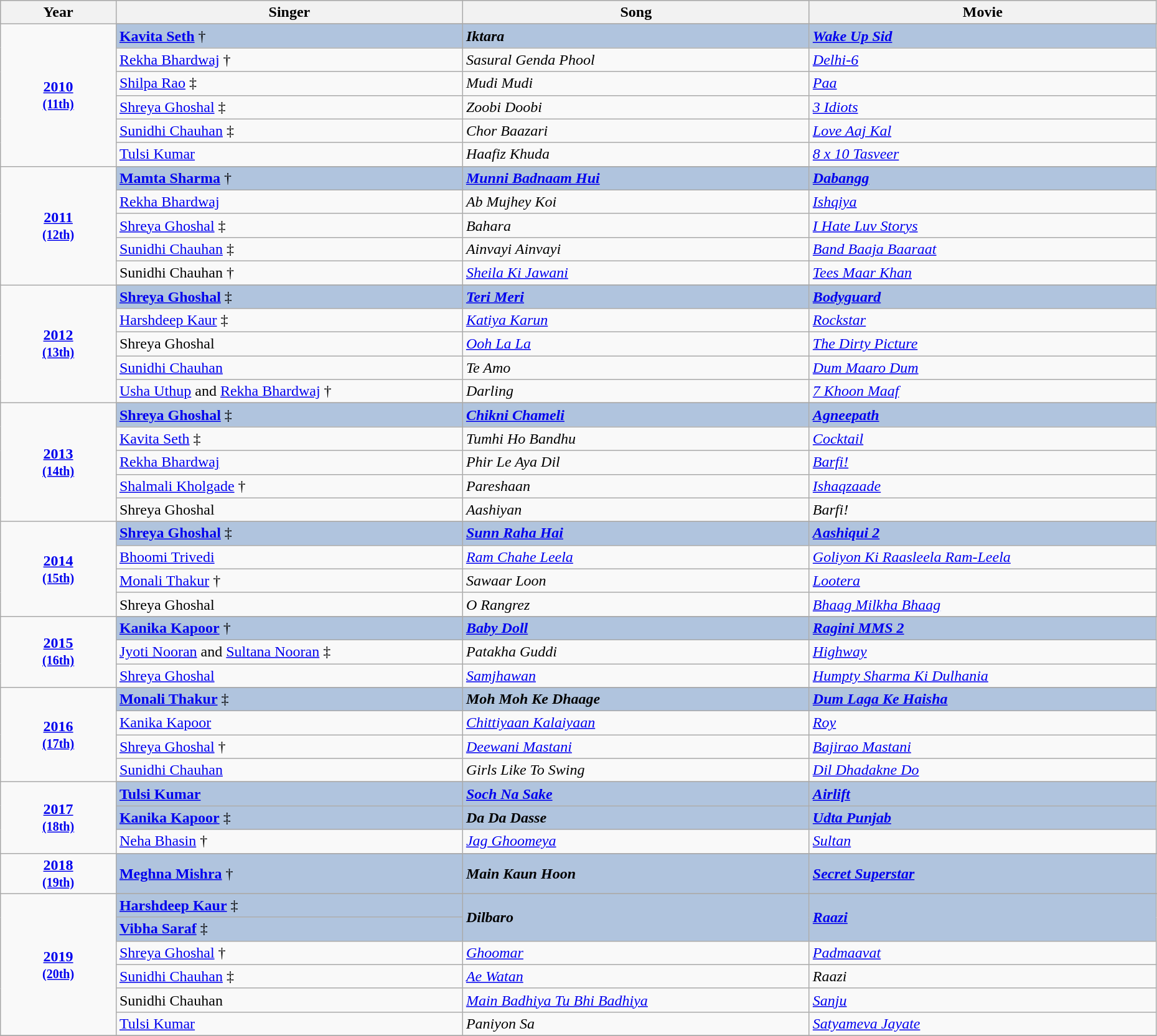<table class="wikitable" style="width:98%;">
<tr style="background:#bebebe;">
<th style="width:10%;">Year</th>
<th style="width:30%;">Singer</th>
<th style="width:30%;">Song</th>
<th style="width:30%;">Movie</th>
</tr>
<tr>
<td rowspan=7 style="text-align:center"><strong><a href='#'>2010<br><small>(11th)</small></a></strong></td>
</tr>
<tr style="background:#B0C4DE;">
<td><strong><a href='#'>Kavita Seth</a></strong> †</td>
<td><strong><em>Iktara</em></strong></td>
<td><strong><em><a href='#'>Wake Up Sid</a></em></strong></td>
</tr>
<tr>
<td><a href='#'>Rekha Bhardwaj</a> †</td>
<td><em>Sasural Genda Phool</em></td>
<td><em><a href='#'>Delhi-6</a></em></td>
</tr>
<tr>
<td><a href='#'>Shilpa Rao</a> ‡</td>
<td><em>Mudi Mudi</em></td>
<td><a href='#'><em>Paa</em></a></td>
</tr>
<tr>
<td><a href='#'>Shreya Ghoshal</a> ‡</td>
<td><em>Zoobi Doobi</em></td>
<td><em><a href='#'>3 Idiots</a></em></td>
</tr>
<tr>
<td><a href='#'>Sunidhi Chauhan</a> ‡</td>
<td><em>Chor Baazari</em></td>
<td><em><a href='#'>Love Aaj Kal</a></em></td>
</tr>
<tr>
<td><a href='#'>Tulsi Kumar</a></td>
<td><em>Haafiz Khuda</em></td>
<td><em><a href='#'>8 x 10 Tasveer</a></em></td>
</tr>
<tr>
<td rowspan=6 style="text-align:center"><strong><a href='#'>2011<br><small>(12th)</small></a></strong></td>
</tr>
<tr style="background:#B0C4DE;">
<td><strong><a href='#'>Mamta Sharma</a></strong> †</td>
<td><strong><em><a href='#'>Munni Badnaam Hui</a></em></strong></td>
<td><strong><em><a href='#'>Dabangg</a></em></strong></td>
</tr>
<tr>
<td><a href='#'>Rekha Bhardwaj</a></td>
<td><em>Ab Mujhey Koi</em></td>
<td><em><a href='#'>Ishqiya</a></em></td>
</tr>
<tr>
<td><a href='#'>Shreya Ghoshal</a> ‡</td>
<td><em>Bahara</em></td>
<td><em><a href='#'>I Hate Luv Storys</a></em></td>
</tr>
<tr>
<td><a href='#'>Sunidhi Chauhan</a> ‡</td>
<td><em>Ainvayi Ainvayi</em></td>
<td><em><a href='#'>Band Baaja Baaraat</a></em></td>
</tr>
<tr>
<td>Sunidhi Chauhan †</td>
<td><em><a href='#'>Sheila Ki Jawani</a></em></td>
<td><a href='#'><em>Tees Maar Khan</em></a></td>
</tr>
<tr>
<td rowspan="6" style="text-align:center"><strong><a href='#'>2012<br><small>(13th)</small></a></strong></td>
</tr>
<tr style="background:#B0C4DE;">
<td><strong><a href='#'>Shreya Ghoshal</a></strong> ‡</td>
<td><strong><em><a href='#'>Teri Meri</a></em></strong></td>
<td><strong><a href='#'><em>Bodyguard</em></a></strong></td>
</tr>
<tr>
<td><a href='#'>Harshdeep Kaur</a> ‡</td>
<td><em><a href='#'>Katiya Karun</a></em></td>
<td><a href='#'><em>Rockstar</em></a></td>
</tr>
<tr>
<td>Shreya Ghoshal</td>
<td><em><a href='#'>Ooh La La</a></em></td>
<td><em><a href='#'>The Dirty Picture</a></em></td>
</tr>
<tr>
<td><a href='#'>Sunidhi Chauhan</a></td>
<td><em>Te Amo</em></td>
<td><a href='#'><em>Dum Maaro Dum</em></a></td>
</tr>
<tr>
<td><a href='#'>Usha Uthup</a> and <a href='#'>Rekha Bhardwaj</a> †</td>
<td><em>Darling</em></td>
<td><em><a href='#'>7 Khoon Maaf</a></em></td>
</tr>
<tr>
<td rowspan=6 style="text-align:center"><strong><a href='#'>2013<br><small>(14th)</small></a></strong></td>
</tr>
<tr style="background:#B0C4DE;">
<td><strong><a href='#'>Shreya Ghoshal</a></strong> ‡</td>
<td><strong><em><a href='#'>Chikni Chameli</a></em></strong></td>
<td><strong><a href='#'><em>Agneepath</em></a></strong></td>
</tr>
<tr>
<td><a href='#'>Kavita Seth</a> ‡</td>
<td><em>Tumhi Ho Bandhu</em></td>
<td><a href='#'><em>Cocktail</em></a></td>
</tr>
<tr>
<td><a href='#'>Rekha Bhardwaj</a></td>
<td><em>Phir Le Aya Dil</em></td>
<td><em><a href='#'>Barfi!</a></em></td>
</tr>
<tr>
<td><a href='#'>Shalmali Kholgade</a> †</td>
<td><em>Pareshaan</em></td>
<td><em><a href='#'>Ishaqzaade</a></em></td>
</tr>
<tr>
<td>Shreya Ghoshal</td>
<td><em>Aashiyan</em></td>
<td><em>Barfi!</em></td>
</tr>
<tr>
<td rowspan=5 style="text-align:center"><strong><a href='#'>2014<br><small>(15th)</small></a></strong></td>
</tr>
<tr style="background:#B0C4DE;">
<td><strong><a href='#'>Shreya Ghoshal</a></strong> ‡</td>
<td><strong><em><a href='#'>Sunn Raha Hai</a></em></strong></td>
<td><strong><em><a href='#'>Aashiqui 2</a></em></strong></td>
</tr>
<tr>
<td><a href='#'>Bhoomi Trivedi</a></td>
<td><em><a href='#'>Ram Chahe Leela</a></em></td>
<td><em><a href='#'>Goliyon Ki Raasleela Ram-Leela</a></em></td>
</tr>
<tr>
<td><a href='#'>Monali Thakur</a> †</td>
<td><em>Sawaar Loon</em></td>
<td><em><a href='#'>Lootera</a></em></td>
</tr>
<tr>
<td>Shreya Ghoshal</td>
<td><em>O Rangrez</em></td>
<td><em><a href='#'>Bhaag Milkha Bhaag</a></em></td>
</tr>
<tr>
<td rowspan="4" style="text-align:center"><strong><a href='#'>2015<br><small>(16th)</small></a></strong></td>
</tr>
<tr style="background:#B0C4DE;">
<td><strong><a href='#'>Kanika Kapoor</a></strong> †</td>
<td><strong><em><a href='#'>Baby Doll</a></em></strong></td>
<td><strong><em><a href='#'>Ragini MMS 2</a></em></strong></td>
</tr>
<tr>
<td><a href='#'>Jyoti Nooran</a> and <a href='#'>Sultana Nooran</a> ‡</td>
<td><em>Patakha Guddi</em></td>
<td><a href='#'><em>Highway</em></a></td>
</tr>
<tr>
<td><a href='#'>Shreya Ghoshal</a></td>
<td><em><a href='#'>Samjhawan</a></em></td>
<td><em><a href='#'>Humpty Sharma Ki Dulhania</a></em></td>
</tr>
<tr>
<td rowspan=5 style="text-align:center"><strong><a href='#'>2016<br><small>(17th)</small></a></strong></td>
</tr>
<tr style="background:#B0C4DE;">
<td><strong><a href='#'>Monali Thakur</a></strong> ‡</td>
<td><strong><em>Moh Moh Ke Dhaage</em></strong></td>
<td><strong><em><a href='#'>Dum Laga Ke Haisha</a></em></strong></td>
</tr>
<tr>
<td><a href='#'>Kanika Kapoor</a></td>
<td><em><a href='#'>Chittiyaan Kalaiyaan</a></em></td>
<td><a href='#'><em>Roy</em></a></td>
</tr>
<tr>
<td><a href='#'>Shreya Ghoshal</a> †</td>
<td><em><a href='#'>Deewani Mastani</a></em></td>
<td><em><a href='#'>Bajirao Mastani</a></em></td>
</tr>
<tr>
<td><a href='#'>Sunidhi Chauhan</a></td>
<td><em>Girls Like To Swing</em></td>
<td><em><a href='#'>Dil Dhadakne Do</a></em></td>
</tr>
<tr>
<td rowspan=4 style="text-align:center"><strong><a href='#'>2017<br><small>(18th)</small></a></strong></td>
</tr>
<tr style="background:#B0C4DE;">
<td><strong><a href='#'>Tulsi Kumar</a></strong></td>
<td><strong><em><a href='#'>Soch Na Sake</a></em></strong></td>
<td><strong><a href='#'><em>Airlift</em></a></strong></td>
</tr>
<tr style="background:#B0C4DE;">
<td><strong><a href='#'>Kanika Kapoor</a></strong> ‡</td>
<td><strong><em>Da Da Dasse</em></strong></td>
<td><strong><em><a href='#'>Udta Punjab</a></em></strong></td>
</tr>
<tr>
<td><a href='#'>Neha Bhasin</a> †</td>
<td><em><a href='#'>Jag Ghoomeya</a></em></td>
<td><a href='#'><em>Sultan</em></a></td>
</tr>
<tr>
<td rowspan=2 style="text-align:center"><strong><a href='#'>2018<br><small>(19th)</small></a></strong></td>
</tr>
<tr style="background:#B0C4DE;">
<td><strong><a href='#'>Meghna Mishra</a></strong> †</td>
<td><strong><em>Main Kaun Hoon</em></strong></td>
<td><strong><em><a href='#'>Secret Superstar</a></em></strong></td>
</tr>
<tr>
<td rowspan=7 style="text-align:center"><strong><a href='#'>2019<br><small>(20th)</small></a></strong></td>
</tr>
<tr style="background:#B0C4DE;">
<td><strong><a href='#'>Harshdeep Kaur</a></strong> ‡</td>
<td rowspan=2><strong><em>Dilbaro</em></strong></td>
<td rowspan=2><strong><em><a href='#'>Raazi</a></em></strong></td>
</tr>
<tr style="background:#B0C4DE;">
<td><strong><a href='#'>Vibha Saraf</a></strong> ‡</td>
</tr>
<tr>
<td><a href='#'>Shreya Ghoshal</a> †</td>
<td><em><a href='#'>Ghoomar</a></em></td>
<td><em><a href='#'>Padmaavat</a></em></td>
</tr>
<tr>
<td><a href='#'>Sunidhi Chauhan</a> ‡</td>
<td><em><a href='#'>Ae Watan</a></em></td>
<td><em>Raazi</em></td>
</tr>
<tr>
<td>Sunidhi Chauhan</td>
<td><em><a href='#'>Main Badhiya Tu Bhi Badhiya</a></em></td>
<td><em><a href='#'>Sanju</a></em></td>
</tr>
<tr>
<td><a href='#'>Tulsi Kumar</a></td>
<td><em>Paniyon Sa</em></td>
<td><a href='#'><em>Satyameva Jayate</em></a></td>
</tr>
<tr>
</tr>
</table>
